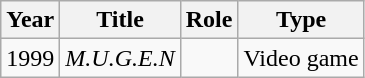<table class=wikitable>
<tr>
<th>Year</th>
<th>Title</th>
<th>Role</th>
<th>Type</th>
</tr>
<tr>
<td>1999</td>
<td><em>M.U.G.E.N</em></td>
<td></td>
<td>Video game</td>
</tr>
</table>
